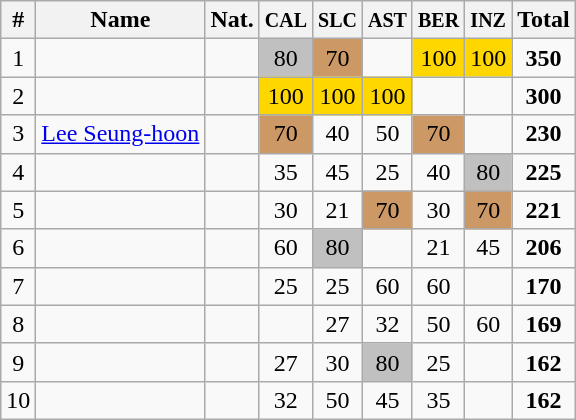<table class="wikitable sortable" style="text-align:center;">
<tr>
<th>#</th>
<th>Name</th>
<th>Nat.</th>
<th><small>CAL</small></th>
<th><small>SLC</small></th>
<th><small>AST</small></th>
<th><small>BER</small></th>
<th><small>INZ</small></th>
<th>Total</th>
</tr>
<tr>
<td>1</td>
<td align=left></td>
<td></td>
<td bgcolor=silver>80</td>
<td bgcolor=cc9966>70</td>
<td></td>
<td bgcolor=gold>100</td>
<td bgcolor=gold>100</td>
<td><strong>350</strong></td>
</tr>
<tr>
<td>2</td>
<td align=left></td>
<td></td>
<td bgcolor=gold>100</td>
<td bgcolor=gold>100</td>
<td bgcolor=gold>100</td>
<td></td>
<td></td>
<td><strong>300</strong></td>
</tr>
<tr>
<td>3</td>
<td align=left><a href='#'>Lee Seung-hoon</a></td>
<td></td>
<td bgcolor=cc9966>70</td>
<td>40</td>
<td>50</td>
<td bgcolor=cc9966>70</td>
<td></td>
<td><strong>230</strong></td>
</tr>
<tr>
<td>4</td>
<td align=left></td>
<td></td>
<td>35</td>
<td>45</td>
<td>25</td>
<td>40</td>
<td bgcolor=silver>80</td>
<td><strong>225</strong></td>
</tr>
<tr>
<td>5</td>
<td align=left></td>
<td></td>
<td>30</td>
<td>21</td>
<td bgcolor=cc9966>70</td>
<td>30</td>
<td bgcolor=cc9966>70</td>
<td><strong>221</strong></td>
</tr>
<tr>
<td>6</td>
<td align=left></td>
<td></td>
<td>60</td>
<td bgcolor=silver>80</td>
<td></td>
<td>21</td>
<td>45</td>
<td><strong>206</strong></td>
</tr>
<tr>
<td>7</td>
<td align=left></td>
<td></td>
<td>25</td>
<td>25</td>
<td>60</td>
<td>60</td>
<td></td>
<td><strong>170</strong></td>
</tr>
<tr>
<td>8</td>
<td align=left></td>
<td></td>
<td></td>
<td>27</td>
<td>32</td>
<td>50</td>
<td>60</td>
<td><strong>169</strong></td>
</tr>
<tr>
<td>9</td>
<td align=left></td>
<td></td>
<td>27</td>
<td>30</td>
<td bgcolor=silver>80</td>
<td>25</td>
<td></td>
<td><strong>162</strong></td>
</tr>
<tr>
<td>10</td>
<td align=left></td>
<td></td>
<td>32</td>
<td>50</td>
<td>45</td>
<td>35</td>
<td></td>
<td><strong>162</strong></td>
</tr>
</table>
